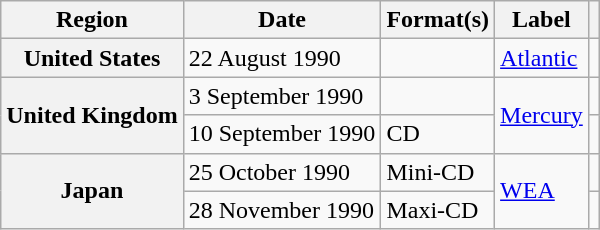<table class="wikitable plainrowheaders">
<tr>
<th scope="col">Region</th>
<th scope="col">Date</th>
<th scope="col">Format(s)</th>
<th scope="col">Label</th>
<th scope="col"></th>
</tr>
<tr>
<th scope="row">United States</th>
<td>22 August 1990</td>
<td></td>
<td><a href='#'>Atlantic</a></td>
<td></td>
</tr>
<tr>
<th scope="row" rowspan="2">United Kingdom</th>
<td>3 September 1990</td>
<td></td>
<td rowspan="2"><a href='#'>Mercury</a></td>
<td></td>
</tr>
<tr>
<td>10 September 1990</td>
<td>CD</td>
<td></td>
</tr>
<tr>
<th scope="row" rowspan="2">Japan</th>
<td>25 October 1990</td>
<td>Mini-CD</td>
<td rowspan="2"><a href='#'>WEA</a></td>
<td></td>
</tr>
<tr>
<td>28 November 1990</td>
<td>Maxi-CD</td>
<td></td>
</tr>
</table>
